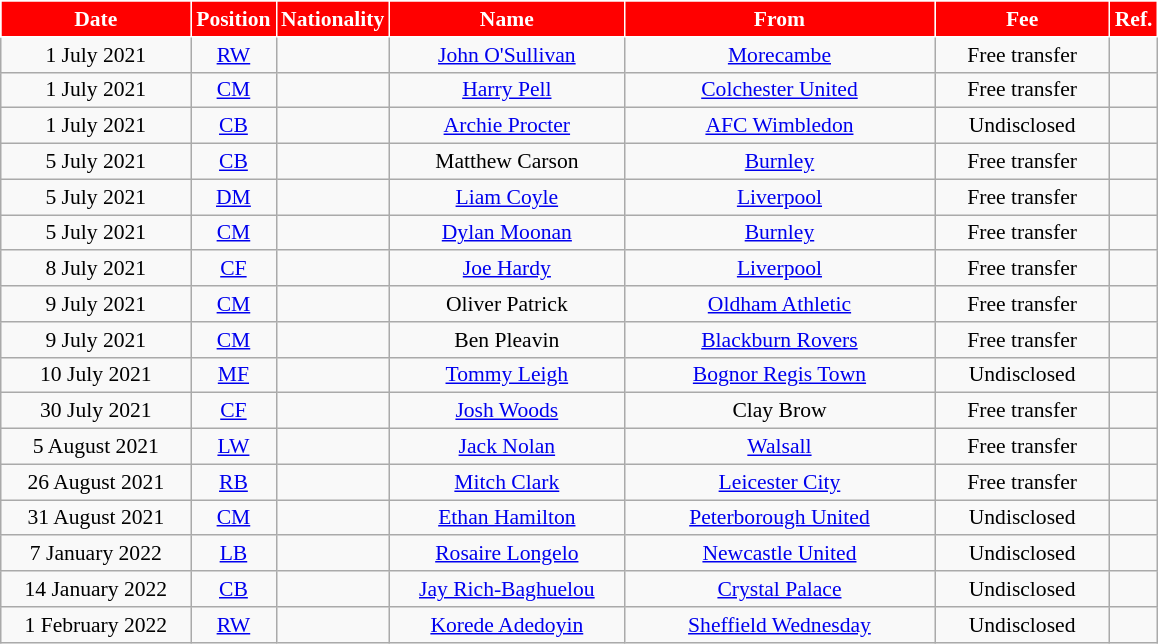<table class="wikitable"  style="text-align:center; font-size:90%; ">
<tr>
<th style="color:#ffffff; background:red; border:1px solid #ffffff; width:120px;">Date</th>
<th style="color:#ffffff; background:red; border:1px solid #ffffff; width:50px;">Position</th>
<th style="color:#ffffff; background:red; border:1px solid #ffffff; width:50px;">Nationality</th>
<th style="color:#ffffff; background:red; border:1px solid #ffffff; width:150px;">Name</th>
<th style="color:#ffffff; background:red; border:1px solid #ffffff; width:200px;">From</th>
<th style="color:#ffffff; background:red; border:1px solid #ffffff; width:110px;">Fee</th>
<th style="color:#ffffff; background:red; border:1px solid #ffffff; width:25px;">Ref.</th>
</tr>
<tr>
<td>1 July 2021</td>
<td><a href='#'>RW</a></td>
<td></td>
<td><a href='#'>John O'Sullivan</a></td>
<td> <a href='#'>Morecambe</a></td>
<td>Free transfer</td>
<td></td>
</tr>
<tr>
<td>1 July 2021</td>
<td><a href='#'>CM</a></td>
<td></td>
<td><a href='#'>Harry Pell</a></td>
<td> <a href='#'>Colchester United</a></td>
<td>Free transfer</td>
<td></td>
</tr>
<tr>
<td>1 July 2021</td>
<td><a href='#'>CB</a></td>
<td></td>
<td><a href='#'>Archie Procter</a></td>
<td> <a href='#'>AFC Wimbledon</a></td>
<td>Undisclosed</td>
<td></td>
</tr>
<tr>
<td>5 July 2021</td>
<td><a href='#'>CB</a></td>
<td></td>
<td>Matthew Carson</td>
<td> <a href='#'>Burnley</a></td>
<td>Free transfer</td>
<td></td>
</tr>
<tr>
<td>5 July 2021</td>
<td><a href='#'>DM</a></td>
<td></td>
<td><a href='#'>Liam Coyle</a></td>
<td> <a href='#'>Liverpool</a></td>
<td>Free transfer</td>
<td></td>
</tr>
<tr>
<td>5 July 2021</td>
<td><a href='#'>CM</a></td>
<td></td>
<td><a href='#'>Dylan Moonan</a></td>
<td> <a href='#'>Burnley</a></td>
<td>Free transfer</td>
<td></td>
</tr>
<tr>
<td>8 July 2021</td>
<td><a href='#'>CF</a></td>
<td></td>
<td><a href='#'>Joe Hardy</a></td>
<td> <a href='#'>Liverpool</a></td>
<td>Free transfer</td>
<td></td>
</tr>
<tr>
<td>9 July 2021</td>
<td><a href='#'>CM</a></td>
<td></td>
<td>Oliver Patrick</td>
<td> <a href='#'>Oldham Athletic</a></td>
<td>Free transfer</td>
<td></td>
</tr>
<tr>
<td>9 July 2021</td>
<td><a href='#'>CM</a></td>
<td></td>
<td>Ben Pleavin</td>
<td> <a href='#'>Blackburn Rovers</a></td>
<td>Free transfer</td>
<td></td>
</tr>
<tr>
<td>10 July 2021</td>
<td><a href='#'>MF</a></td>
<td></td>
<td><a href='#'>Tommy Leigh</a></td>
<td> <a href='#'>Bognor Regis Town</a></td>
<td>Undisclosed</td>
<td></td>
</tr>
<tr>
<td>30 July 2021</td>
<td><a href='#'>CF</a></td>
<td></td>
<td><a href='#'>Josh Woods</a></td>
<td> Clay Brow</td>
<td>Free transfer</td>
<td></td>
</tr>
<tr>
<td>5 August 2021</td>
<td><a href='#'>LW</a></td>
<td></td>
<td><a href='#'>Jack Nolan</a></td>
<td> <a href='#'>Walsall</a></td>
<td>Free transfer</td>
<td></td>
</tr>
<tr>
<td>26 August 2021</td>
<td><a href='#'>RB</a></td>
<td></td>
<td><a href='#'>Mitch Clark</a></td>
<td> <a href='#'>Leicester City</a></td>
<td>Free transfer</td>
<td></td>
</tr>
<tr>
<td>31 August 2021</td>
<td><a href='#'>CM</a></td>
<td></td>
<td><a href='#'>Ethan Hamilton</a></td>
<td> <a href='#'>Peterborough United</a></td>
<td>Undisclosed</td>
<td></td>
</tr>
<tr>
<td>7 January 2022</td>
<td><a href='#'>LB</a></td>
<td></td>
<td><a href='#'>Rosaire Longelo</a></td>
<td> <a href='#'>Newcastle United</a></td>
<td>Undisclosed</td>
<td></td>
</tr>
<tr>
<td>14 January 2022</td>
<td><a href='#'>CB</a></td>
<td></td>
<td><a href='#'>Jay Rich-Baghuelou</a></td>
<td> <a href='#'>Crystal Palace</a></td>
<td>Undisclosed</td>
<td></td>
</tr>
<tr>
<td>1 February 2022</td>
<td><a href='#'>RW</a></td>
<td></td>
<td><a href='#'>Korede Adedoyin</a></td>
<td> <a href='#'>Sheffield Wednesday</a></td>
<td>Undisclosed</td>
<td></td>
</tr>
</table>
